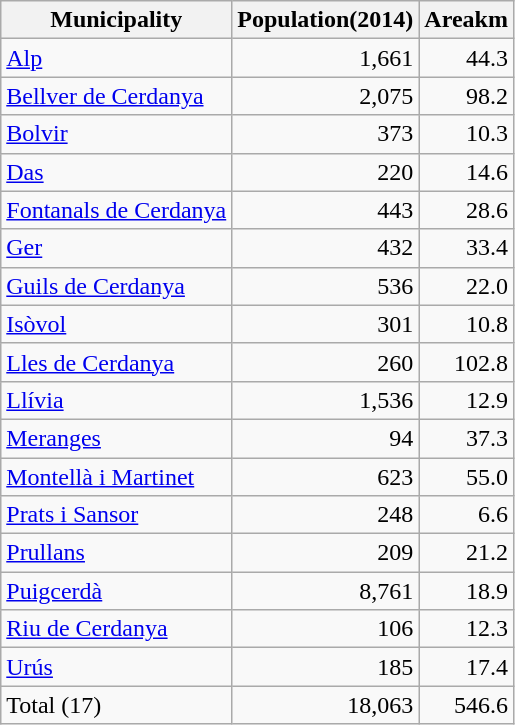<table class="wikitable sortable">
<tr>
<th>Municipality</th>
<th>Population(2014)</th>
<th>Areakm</th>
</tr>
<tr>
<td><a href='#'>Alp</a></td>
<td align=right>1,661</td>
<td align=right>44.3</td>
</tr>
<tr>
<td><a href='#'>Bellver de Cerdanya</a></td>
<td align=right>2,075</td>
<td align=right>98.2</td>
</tr>
<tr>
<td><a href='#'>Bolvir</a></td>
<td align=right>373</td>
<td align=right>10.3</td>
</tr>
<tr>
<td><a href='#'>Das</a></td>
<td align=right>220</td>
<td align=right>14.6</td>
</tr>
<tr>
<td><a href='#'>Fontanals de Cerdanya</a></td>
<td align=right>443</td>
<td align=right>28.6</td>
</tr>
<tr>
<td><a href='#'>Ger</a></td>
<td align=right>432</td>
<td align=right>33.4</td>
</tr>
<tr>
<td><a href='#'>Guils de Cerdanya</a></td>
<td align=right>536</td>
<td align=right>22.0</td>
</tr>
<tr>
<td><a href='#'>Isòvol</a></td>
<td align=right>301</td>
<td align=right>10.8</td>
</tr>
<tr>
<td><a href='#'>Lles de Cerdanya</a></td>
<td align=right>260</td>
<td align=right>102.8</td>
</tr>
<tr>
<td><a href='#'>Llívia</a></td>
<td align=right>1,536</td>
<td align=right>12.9</td>
</tr>
<tr>
<td><a href='#'>Meranges</a></td>
<td align=right>94</td>
<td align=right>37.3</td>
</tr>
<tr>
<td><a href='#'>Montellà i Martinet</a></td>
<td align=right>623</td>
<td align=right>55.0</td>
</tr>
<tr>
<td><a href='#'>Prats i Sansor</a></td>
<td align=right>248</td>
<td align=right>6.6</td>
</tr>
<tr>
<td><a href='#'>Prullans</a></td>
<td align=right>209</td>
<td align=right>21.2</td>
</tr>
<tr>
<td><a href='#'>Puigcerdà</a></td>
<td align=right>8,761</td>
<td align=right>18.9</td>
</tr>
<tr>
<td><a href='#'>Riu de Cerdanya</a></td>
<td align=right>106</td>
<td align=right>12.3</td>
</tr>
<tr>
<td><a href='#'>Urús</a></td>
<td align=right>185</td>
<td align=right>17.4</td>
</tr>
<tr>
<td>Total (17)</td>
<td align=right>18,063</td>
<td align=right>546.6</td>
</tr>
</table>
